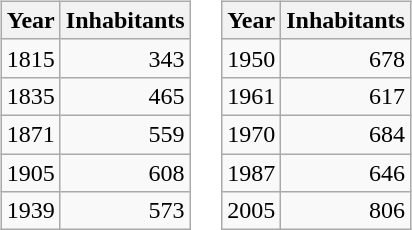<table border="0">
<tr>
<td valign="top"><br><table class="wikitable">
<tr>
<th>Year</th>
<th>Inhabitants</th>
</tr>
<tr>
<td>1815</td>
<td align="right">343</td>
</tr>
<tr>
<td>1835</td>
<td align="right">465</td>
</tr>
<tr>
<td>1871</td>
<td align="right">559</td>
</tr>
<tr>
<td>1905</td>
<td align="right">608</td>
</tr>
<tr>
<td>1939</td>
<td align="right">573</td>
</tr>
</table>
</td>
<td valign="top"><br><table class="wikitable">
<tr>
<th>Year</th>
<th>Inhabitants</th>
</tr>
<tr>
<td>1950</td>
<td align="right">678</td>
</tr>
<tr>
<td>1961</td>
<td align="right">617</td>
</tr>
<tr>
<td>1970</td>
<td align="right">684</td>
</tr>
<tr>
<td>1987</td>
<td align="right">646</td>
</tr>
<tr>
<td>2005</td>
<td align="right">806</td>
</tr>
</table>
</td>
</tr>
</table>
